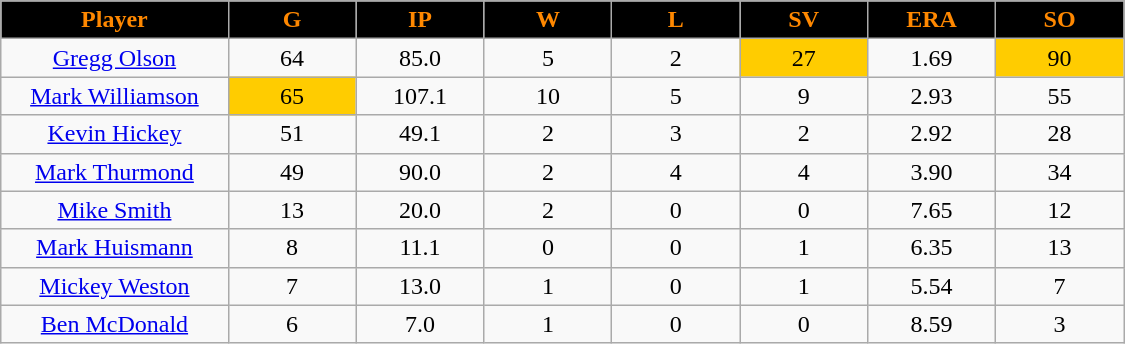<table class="wikitable sortable">
<tr>
<th style="background:black;color:#FF8800;" width="16%">Player</th>
<th style="background:black;color:#FF8800;" width="9%">G</th>
<th style="background:black;color:#FF8800;" width="9%">IP</th>
<th style="background:black;color:#FF8800;" width="9%">W</th>
<th style="background:black;color:#FF8800;" width="9%">L</th>
<th style="background:black;color:#FF8800;" width="9%">SV</th>
<th style="background:black;color:#FF8800;" width="9%">ERA</th>
<th style="background:black;color:#FF8800;" width="9%">SO</th>
</tr>
<tr align="center">
<td><a href='#'>Gregg Olson</a></td>
<td>64</td>
<td>85.0</td>
<td>5</td>
<td>2</td>
<td bgcolor="FFCC00">27</td>
<td>1.69</td>
<td bgcolor="FFCC00">90</td>
</tr>
<tr align="center">
<td><a href='#'>Mark Williamson</a></td>
<td bgcolor="FFCC00">65</td>
<td>107.1</td>
<td>10</td>
<td>5</td>
<td>9</td>
<td>2.93</td>
<td>55</td>
</tr>
<tr align="center">
<td><a href='#'>Kevin Hickey</a></td>
<td>51</td>
<td>49.1</td>
<td>2</td>
<td>3</td>
<td>2</td>
<td>2.92</td>
<td>28</td>
</tr>
<tr align="center">
<td><a href='#'>Mark Thurmond</a></td>
<td>49</td>
<td>90.0</td>
<td>2</td>
<td>4</td>
<td>4</td>
<td>3.90</td>
<td>34</td>
</tr>
<tr align="center">
<td><a href='#'>Mike Smith</a></td>
<td>13</td>
<td>20.0</td>
<td>2</td>
<td>0</td>
<td>0</td>
<td>7.65</td>
<td>12</td>
</tr>
<tr align="center">
<td><a href='#'>Mark Huismann</a></td>
<td>8</td>
<td>11.1</td>
<td>0</td>
<td>0</td>
<td>1</td>
<td>6.35</td>
<td>13</td>
</tr>
<tr align="center">
<td><a href='#'>Mickey Weston</a></td>
<td>7</td>
<td>13.0</td>
<td>1</td>
<td>0</td>
<td>1</td>
<td>5.54</td>
<td>7</td>
</tr>
<tr align="center">
<td><a href='#'>Ben McDonald</a></td>
<td>6</td>
<td>7.0</td>
<td>1</td>
<td>0</td>
<td>0</td>
<td>8.59</td>
<td>3</td>
</tr>
</table>
